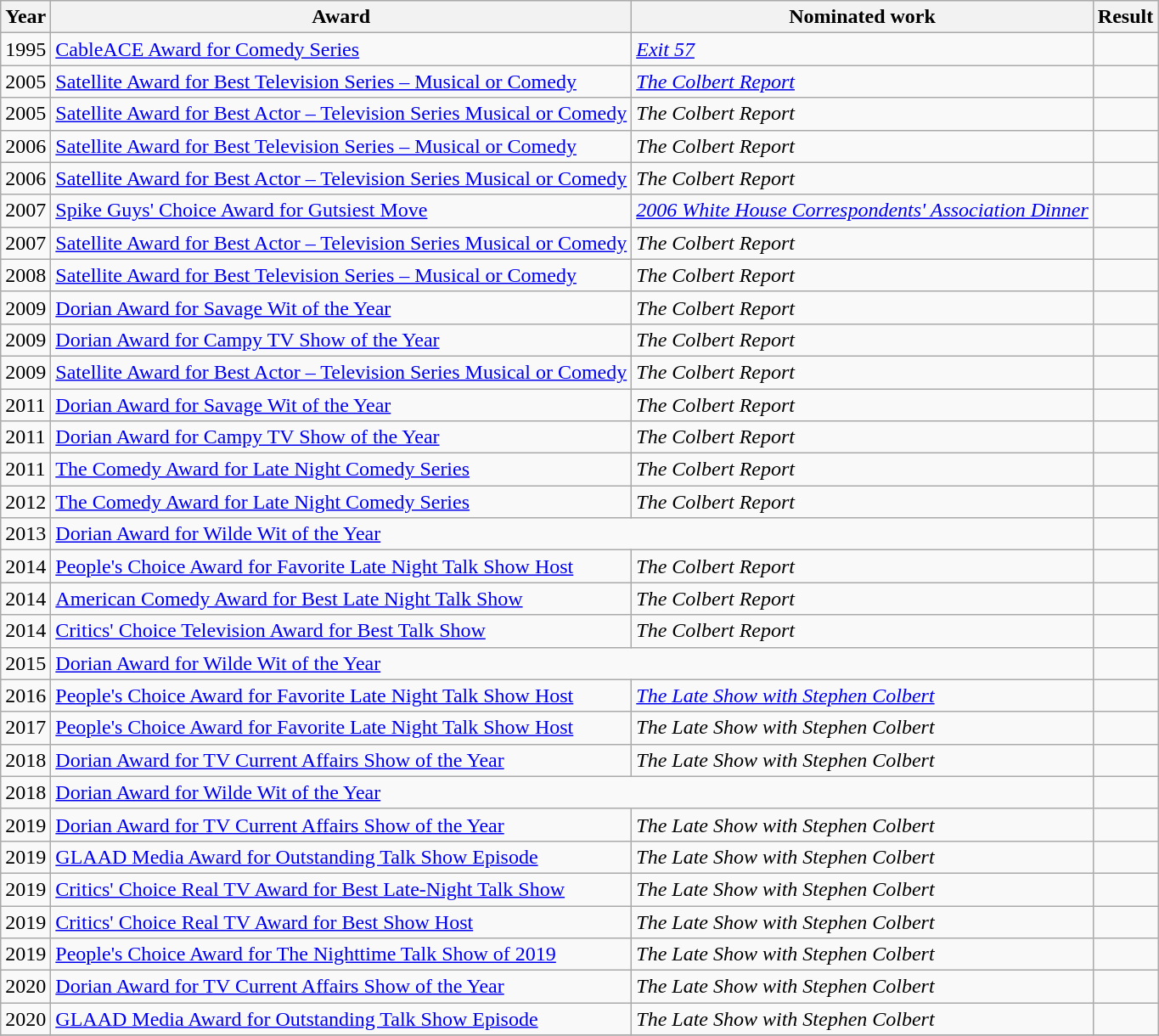<table class="wikitable sortable">
<tr>
<th>Year</th>
<th>Award</th>
<th>Nominated work</th>
<th>Result</th>
</tr>
<tr>
<td>1995</td>
<td><a href='#'>CableACE Award for Comedy Series</a></td>
<td><em><a href='#'>Exit 57</a></em></td>
<td></td>
</tr>
<tr>
<td>2005</td>
<td><a href='#'>Satellite Award for Best Television Series – Musical or Comedy</a></td>
<td><em><a href='#'>The Colbert Report</a></em></td>
<td></td>
</tr>
<tr>
<td>2005</td>
<td><a href='#'>Satellite Award for Best Actor – Television Series Musical or Comedy</a></td>
<td><em>The Colbert Report</em></td>
<td></td>
</tr>
<tr>
<td>2006</td>
<td><a href='#'>Satellite Award for Best Television Series – Musical or Comedy</a></td>
<td><em>The Colbert Report</em></td>
<td></td>
</tr>
<tr>
<td>2006</td>
<td><a href='#'>Satellite Award for Best Actor – Television Series Musical or Comedy</a></td>
<td><em>The Colbert Report</em></td>
<td></td>
</tr>
<tr>
<td>2007</td>
<td><a href='#'>Spike Guys' Choice Award for Gutsiest Move</a></td>
<td><em><a href='#'>2006 White House Correspondents' Association Dinner</a></em></td>
<td></td>
</tr>
<tr>
<td>2007</td>
<td><a href='#'>Satellite Award for Best Actor – Television Series Musical or Comedy</a></td>
<td><em>The Colbert Report</em></td>
<td></td>
</tr>
<tr>
<td>2008</td>
<td><a href='#'>Satellite Award for Best Television Series – Musical or Comedy</a></td>
<td><em>The Colbert Report</em></td>
<td></td>
</tr>
<tr>
<td>2009</td>
<td><a href='#'>Dorian Award for Savage Wit of the Year</a></td>
<td><em>The Colbert Report</em></td>
<td></td>
</tr>
<tr>
<td>2009</td>
<td><a href='#'>Dorian Award for Campy TV Show of the Year</a></td>
<td><em>The Colbert Report</em></td>
<td></td>
</tr>
<tr>
<td>2009</td>
<td><a href='#'>Satellite Award for Best Actor – Television Series Musical or Comedy</a></td>
<td><em>The Colbert Report</em></td>
<td></td>
</tr>
<tr>
<td>2011</td>
<td><a href='#'>Dorian Award for Savage Wit of the Year</a></td>
<td><em>The Colbert Report</em></td>
<td></td>
</tr>
<tr>
<td>2011</td>
<td><a href='#'>Dorian Award for Campy TV Show of the Year</a></td>
<td><em>The Colbert Report</em></td>
<td></td>
</tr>
<tr>
<td>2011</td>
<td><a href='#'>The Comedy Award for Late Night Comedy Series</a></td>
<td><em>The Colbert Report</em></td>
<td></td>
</tr>
<tr>
<td>2012</td>
<td><a href='#'>The Comedy Award for Late Night Comedy Series</a></td>
<td><em>The Colbert Report</em></td>
<td></td>
</tr>
<tr>
<td>2013</td>
<td colspan="2"><a href='#'>Dorian Award for Wilde Wit of the Year</a></td>
<td></td>
</tr>
<tr>
<td>2014</td>
<td><a href='#'>People's Choice Award for Favorite Late Night Talk Show Host</a></td>
<td><em>The Colbert Report</em></td>
<td></td>
</tr>
<tr>
<td>2014</td>
<td><a href='#'>American Comedy Award for Best Late Night Talk Show</a></td>
<td><em>The Colbert Report</em></td>
<td></td>
</tr>
<tr>
<td>2014</td>
<td><a href='#'>Critics' Choice Television Award for Best Talk Show</a></td>
<td><em>The Colbert Report</em></td>
<td></td>
</tr>
<tr>
<td>2015</td>
<td colspan="2"><a href='#'>Dorian Award for Wilde Wit of the Year</a></td>
<td></td>
</tr>
<tr>
<td>2016</td>
<td><a href='#'>People's Choice Award for Favorite Late Night Talk Show Host</a></td>
<td><em><a href='#'>The Late Show with Stephen Colbert</a></em></td>
<td></td>
</tr>
<tr>
<td>2017</td>
<td><a href='#'>People's Choice Award for Favorite Late Night Talk Show Host</a></td>
<td><em>The Late Show with Stephen Colbert</em></td>
<td></td>
</tr>
<tr>
<td>2018</td>
<td><a href='#'>Dorian Award for TV Current Affairs Show of the Year</a></td>
<td><em>The Late Show with Stephen Colbert</em></td>
<td></td>
</tr>
<tr>
<td>2018</td>
<td colspan="2"><a href='#'>Dorian Award for Wilde Wit of the Year</a></td>
<td></td>
</tr>
<tr>
<td>2019</td>
<td><a href='#'>Dorian Award for TV Current Affairs Show of the Year</a></td>
<td><em>The Late Show with Stephen Colbert</em></td>
<td></td>
</tr>
<tr>
<td>2019</td>
<td><a href='#'>GLAAD Media Award for Outstanding Talk Show Episode</a></td>
<td><em>The Late Show with Stephen Colbert</em></td>
<td></td>
</tr>
<tr>
<td>2019</td>
<td><a href='#'>Critics' Choice Real TV Award for Best Late-Night Talk Show</a></td>
<td><em>The Late Show with Stephen Colbert</em></td>
<td></td>
</tr>
<tr>
<td>2019</td>
<td><a href='#'>Critics' Choice Real TV Award for Best Show Host</a></td>
<td><em>The Late Show with Stephen Colbert</em></td>
<td></td>
</tr>
<tr>
<td>2019</td>
<td><a href='#'>People's Choice Award for The Nighttime Talk Show of 2019</a></td>
<td><em>The Late Show with Stephen Colbert</em></td>
<td></td>
</tr>
<tr>
<td>2020</td>
<td><a href='#'>Dorian Award for TV Current Affairs Show of the Year</a></td>
<td><em>The Late Show with Stephen Colbert</em></td>
<td></td>
</tr>
<tr>
<td>2020</td>
<td><a href='#'>GLAAD Media Award for Outstanding Talk Show Episode</a></td>
<td><em>The Late Show with Stephen Colbert</em></td>
<td></td>
</tr>
<tr>
</tr>
</table>
